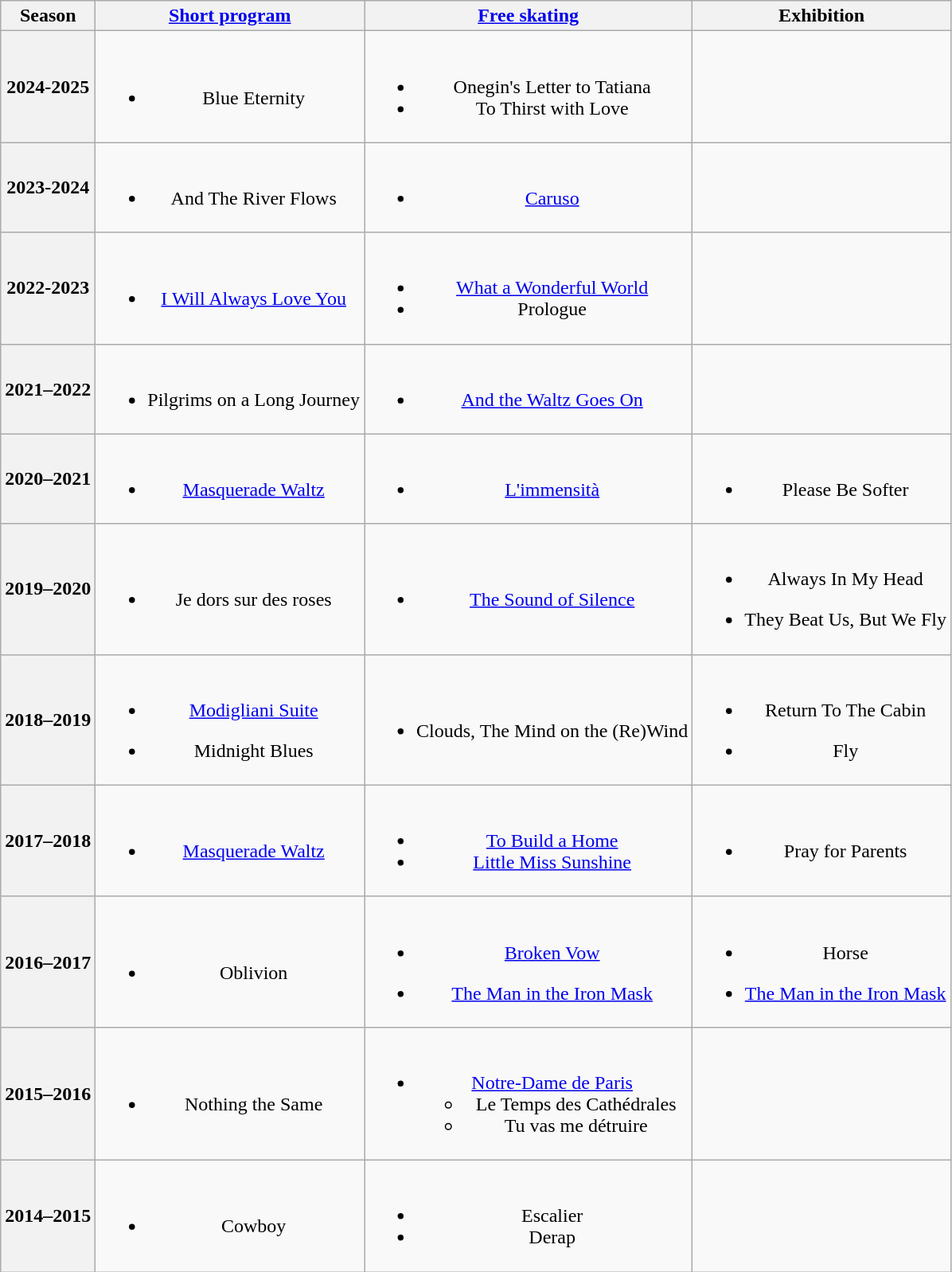<table class=wikitable style=text-align:center>
<tr>
<th>Season</th>
<th><a href='#'>Short program</a></th>
<th><a href='#'>Free skating</a></th>
<th>Exhibition</th>
</tr>
<tr>
<th>2024-2025</th>
<td><br><ul><li>Blue Eternity <br> </li></ul></td>
<td><br><ul><li>Onegin's Letter to Tatiana</li><li>To Thirst with Love <br> </li></ul></td>
<td></td>
</tr>
<tr>
<th>2023-2024</th>
<td><br><ul><li>And The River Flows <br> </li></ul></td>
<td><br><ul><li><a href='#'>Caruso</a> <br> </li></ul></td>
<td></td>
</tr>
<tr>
<th>2022-2023</th>
<td><br><ul><li><a href='#'>I Will Always Love You</a> <br> </li></ul></td>
<td><br><ul><li><a href='#'>What a Wonderful World</a> <br> </li><li>Prologue <br> </li></ul></td>
<td></td>
</tr>
<tr>
<th>2021–2022 <br> </th>
<td><br><ul><li>Pilgrims on a Long Journey <br> </li></ul></td>
<td><br><ul><li><a href='#'>And the Waltz Goes On</a> <br> </li></ul></td>
<td></td>
</tr>
<tr>
<th>2020–2021 <br> </th>
<td><br><ul><li><a href='#'>Masquerade Waltz</a> <br></li></ul></td>
<td><br><ul><li><a href='#'>L'immensità</a> <br></li></ul></td>
<td><br><ul><li>Please Be Softer <br></li></ul></td>
</tr>
<tr>
<th>2019–2020 <br> </th>
<td><br><ul><li>Je dors sur des roses <br> </li></ul></td>
<td><br><ul><li><a href='#'>The Sound of Silence</a> <br> </li></ul></td>
<td><br><ul><li>Always In My Head<br></li></ul><ul><li>They Beat Us, But We Fly <br> </li></ul></td>
</tr>
<tr>
<th>2018–2019 <br> </th>
<td><br><ul><li><a href='#'>Modigliani Suite</a> <br></li></ul><ul><li>Midnight Blues <br></li></ul></td>
<td><br><ul><li>Clouds, The Mind on the (Re)Wind <br></li></ul></td>
<td><br><ul><li>Return To The Cabin <br></li></ul><ul><li>Fly <br></li></ul></td>
</tr>
<tr>
<th>2017–2018 <br> </th>
<td><br><ul><li><a href='#'>Masquerade Waltz</a> <br></li></ul></td>
<td><br><ul><li><a href='#'>To Build a Home</a> <br></li><li><a href='#'>Little Miss Sunshine</a> <br></li></ul></td>
<td><br><ul><li>Pray for Parents <br></li></ul></td>
</tr>
<tr>
<th>2016–2017 <br> </th>
<td><br><ul><li>Oblivion <br></li></ul></td>
<td><br><ul><li><a href='#'>Broken Vow</a> <br></li></ul><ul><li><a href='#'>The Man in the Iron Mask</a> <br></li></ul></td>
<td><br><ul><li>Horse<br></li></ul><ul><li><a href='#'>The Man in the Iron Mask</a> <br></li></ul></td>
</tr>
<tr>
<th>2015–2016 <br> </th>
<td><br><ul><li>Nothing the Same <br></li></ul></td>
<td><br><ul><li><a href='#'>Notre-Dame de Paris</a> <br><ul><li>Le Temps des Cathédrales <br></li><li>Tu vas me détruire <br></li></ul></li></ul></td>
<td></td>
</tr>
<tr>
<th>2014–2015 <br> </th>
<td><br><ul><li>Cowboy <br></li></ul></td>
<td><br><ul><li>Escalier <br></li><li>Derap <br></li></ul></td>
<td></td>
</tr>
</table>
